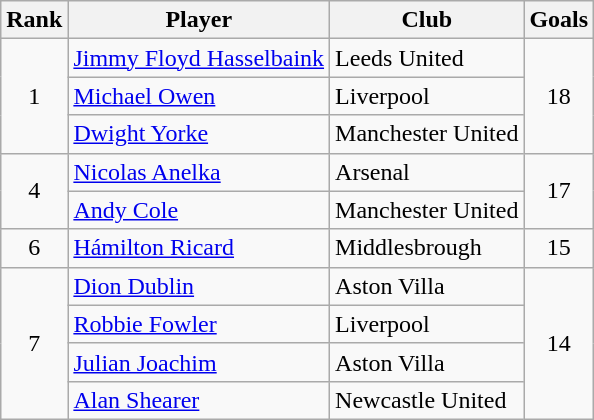<table class="wikitable">
<tr>
<th>Rank</th>
<th>Player</th>
<th>Club</th>
<th>Goals</th>
</tr>
<tr>
<td rowspan=3 align=center>1</td>
<td> <a href='#'>Jimmy Floyd Hasselbaink</a></td>
<td>Leeds United</td>
<td rowspan=3 align=center>18</td>
</tr>
<tr>
<td> <a href='#'>Michael Owen</a></td>
<td>Liverpool</td>
</tr>
<tr>
<td> <a href='#'>Dwight Yorke</a></td>
<td>Manchester United</td>
</tr>
<tr>
<td rowspan=2 align=center>4</td>
<td> <a href='#'>Nicolas Anelka</a></td>
<td>Arsenal</td>
<td rowspan=2 align=center>17</td>
</tr>
<tr>
<td> <a href='#'>Andy Cole</a></td>
<td>Manchester United</td>
</tr>
<tr>
<td align=center>6</td>
<td> <a href='#'>Hámilton Ricard</a></td>
<td>Middlesbrough</td>
<td align=center>15</td>
</tr>
<tr>
<td rowspan=4 align=center>7</td>
<td> <a href='#'>Dion Dublin</a></td>
<td>Aston Villa</td>
<td rowspan=4 align=center>14</td>
</tr>
<tr>
<td> <a href='#'>Robbie Fowler</a></td>
<td>Liverpool</td>
</tr>
<tr>
<td> <a href='#'>Julian Joachim</a></td>
<td>Aston Villa</td>
</tr>
<tr>
<td> <a href='#'>Alan Shearer</a></td>
<td>Newcastle United</td>
</tr>
</table>
